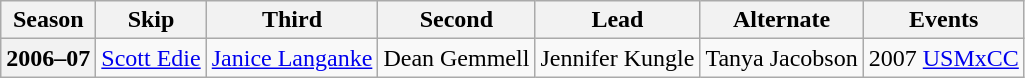<table class="wikitable">
<tr>
<th scope="col">Season</th>
<th scope="col">Skip</th>
<th scope="col">Third</th>
<th scope="col">Second</th>
<th scope="col">Lead</th>
<th scope="col">Alternate</th>
<th scope="col">Events</th>
</tr>
<tr>
<th scope="row">2006–07</th>
<td><a href='#'>Scott Edie</a></td>
<td><a href='#'>Janice Langanke</a></td>
<td>Dean Gemmell</td>
<td>Jennifer Kungle</td>
<td>Tanya Jacobson</td>
<td>2007 <a href='#'>USMxCC</a> </td>
</tr>
</table>
